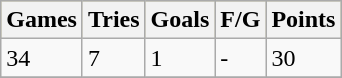<table class="wikitable">
<tr bgcolor=#bdb76b>
<th>Games</th>
<th>Tries</th>
<th>Goals</th>
<th>F/G</th>
<th>Points</th>
</tr>
<tr>
<td>34</td>
<td>7</td>
<td>1</td>
<td>-</td>
<td>30</td>
</tr>
<tr>
</tr>
</table>
